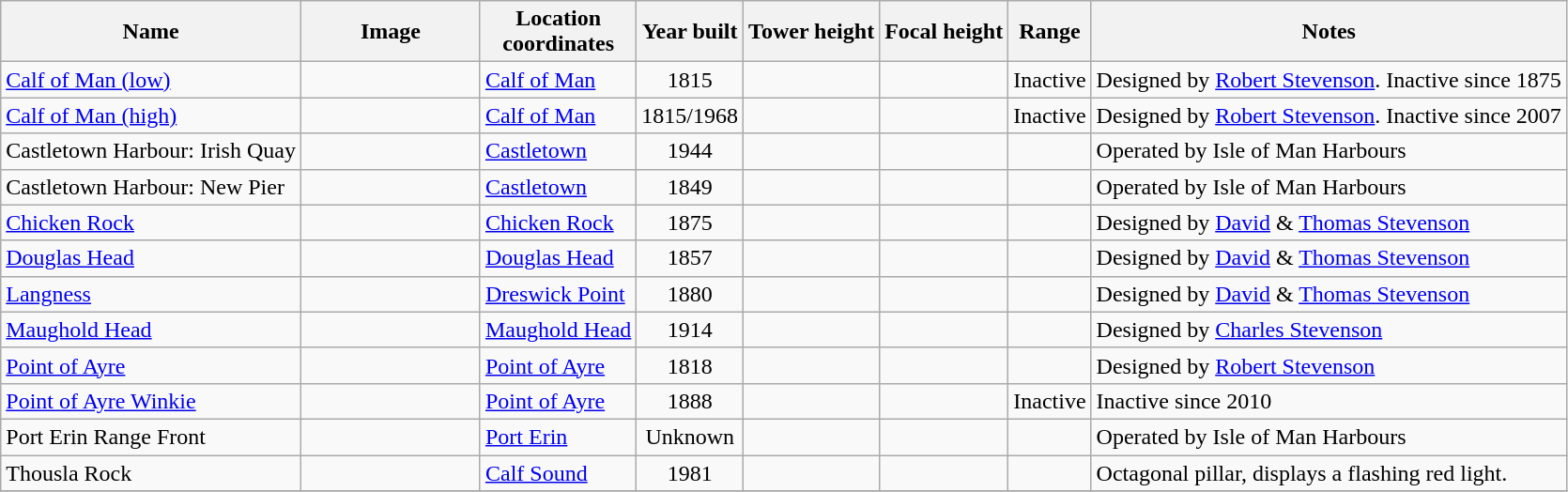<table class="wikitable sortable">
<tr>
<th>Name</th>
<th class="unsortable" align="center" width="120px">Image</th>
<th>Location <br> coordinates</th>
<th data-sort-type="number">Year built</th>
<th data-sort-type="number">Tower height</th>
<th data-sort-type="number">Focal height</th>
<th data-sort-type="number">Range</th>
<th>Notes</th>
</tr>
<tr ---->
<td><a href='#'>Calf of Man (low)</a></td>
<td></td>
<td><a href='#'>Calf of Man</a><br></td>
<td align="center">1815</td>
<td align="center"></td>
<td align="center"></td>
<td align="center">Inactive</td>
<td>Designed by <a href='#'>Robert Stevenson</a>. Inactive since 1875</td>
</tr>
<tr>
<td><a href='#'>Calf of Man (high)</a></td>
<td></td>
<td><a href='#'>Calf of Man</a><br></td>
<td align="center">1815/1968</td>
<td align="center"></td>
<td align="center"></td>
<td align="center">Inactive</td>
<td>Designed by <a href='#'>Robert Stevenson</a>. Inactive since 2007</td>
</tr>
<tr>
<td>Castletown Harbour: Irish Quay</td>
<td></td>
<td><a href='#'>Castletown</a><br></td>
<td align="center">1944</td>
<td align="center"></td>
<td align="center"></td>
<td align="center"></td>
<td>Operated by Isle of Man Harbours</td>
</tr>
<tr ->
<td>Castletown Harbour: New Pier</td>
<td></td>
<td><a href='#'>Castletown</a><br></td>
<td align="center">1849</td>
<td align="center"></td>
<td align="center"></td>
<td align="center"></td>
<td>Operated by Isle of Man Harbours</td>
</tr>
<tr ->
<td><a href='#'>Chicken Rock</a></td>
<td></td>
<td><a href='#'>Chicken Rock</a><br></td>
<td align="center">1875</td>
<td align="center"></td>
<td align="center"></td>
<td align="center"></td>
<td>Designed by <a href='#'>David</a> & <a href='#'>Thomas Stevenson</a></td>
</tr>
<tr ->
<td><a href='#'>Douglas Head</a></td>
<td></td>
<td><a href='#'>Douglas Head</a><br></td>
<td align="center">1857</td>
<td align="center"></td>
<td align="center"></td>
<td align="center"></td>
<td>Designed by <a href='#'>David</a> & <a href='#'>Thomas Stevenson</a></td>
</tr>
<tr ->
<td><a href='#'>Langness</a></td>
<td></td>
<td><a href='#'>Dreswick Point</a><br></td>
<td align="center">1880</td>
<td align="center"></td>
<td align="center"></td>
<td align="center"></td>
<td>Designed by <a href='#'>David</a> & <a href='#'>Thomas Stevenson</a></td>
</tr>
<tr ->
<td><a href='#'>Maughold Head</a></td>
<td></td>
<td><a href='#'>Maughold Head</a><br></td>
<td align="center">1914</td>
<td align="center"></td>
<td align="center"></td>
<td align="center"></td>
<td>Designed by <a href='#'>Charles Stevenson</a></td>
</tr>
<tr ->
<td><a href='#'>Point of Ayre</a></td>
<td></td>
<td><a href='#'>Point of Ayre</a><br></td>
<td align="center">1818</td>
<td align="center"></td>
<td align="center"></td>
<td align="center"></td>
<td>Designed by <a href='#'>Robert Stevenson</a></td>
</tr>
<tr ->
<td><a href='#'>Point of Ayre Winkie</a></td>
<td></td>
<td><a href='#'>Point of Ayre</a><br></td>
<td align="center">1888</td>
<td align="center"></td>
<td align="center"></td>
<td align="center">Inactive</td>
<td>Inactive since 2010</td>
</tr>
<tr ->
<td>Port Erin Range Front</td>
<td></td>
<td><a href='#'>Port Erin</a><br></td>
<td align="center">Unknown</td>
<td align="center"></td>
<td align="center"></td>
<td align="center"></td>
<td>Operated by Isle of Man Harbours</td>
</tr>
<tr ->
<td>Thousla Rock</td>
<td></td>
<td><a href='#'>Calf Sound</a><br></td>
<td align="center">1981</td>
<td align="center"></td>
<td align="center"></td>
<td align="center"></td>
<td>Octagonal pillar, displays a flashing red light.</td>
</tr>
<tr ->
</tr>
</table>
